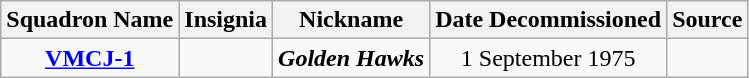<table class="wikitable" style="text-align:center;">
<tr>
<th>Squadron Name</th>
<th>Insignia</th>
<th>Nickname</th>
<th>Date Decommissioned</th>
<th>Source</th>
</tr>
<tr>
<td><strong><a href='#'>VMCJ-1</a></strong></td>
<td></td>
<td><strong><em>Golden Hawks</em></strong></td>
<td>1 September 1975</td>
<td></td>
</tr>
</table>
